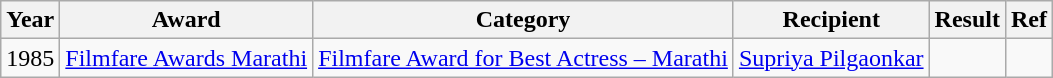<table class="wikitable sortable" style="text-align:center;">
<tr>
<th>Year</th>
<th>Award</th>
<th>Category</th>
<th>Recipient</th>
<th>Result</th>
<th>Ref</th>
</tr>
<tr>
<td>1985</td>
<td><a href='#'>Filmfare Awards Marathi</a></td>
<td><a href='#'>Filmfare Award for Best Actress – Marathi</a></td>
<td><a href='#'>Supriya Pilgaonkar</a></td>
<td></td>
<td></td>
</tr>
</table>
